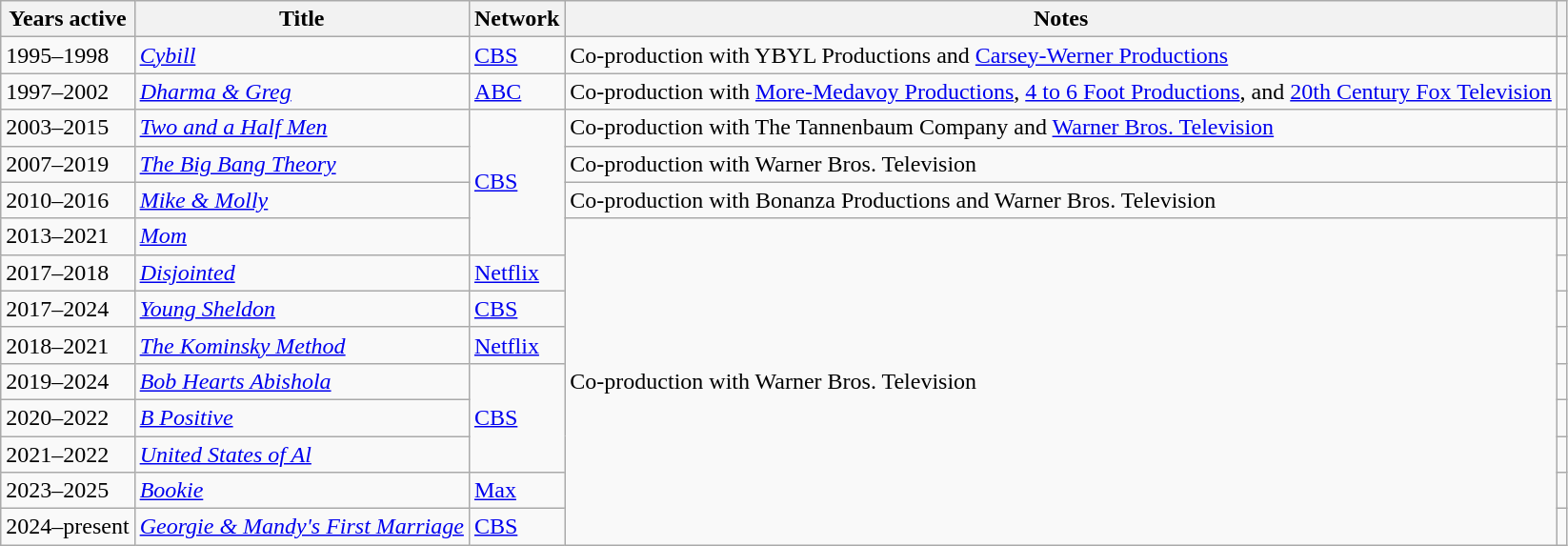<table class="wikitable sortable">
<tr>
<th>Years active</th>
<th>Title</th>
<th>Network</th>
<th class="unsortable">Notes</th>
<th class="unsortable"></th>
</tr>
<tr>
<td>1995–1998</td>
<td><em><a href='#'>Cybill</a></em></td>
<td><a href='#'>CBS</a></td>
<td>Co-production with YBYL Productions and <a href='#'>Carsey-Werner Productions</a></td>
<td></td>
</tr>
<tr>
<td>1997–2002</td>
<td><em><a href='#'>Dharma & Greg</a></em></td>
<td><a href='#'>ABC</a></td>
<td>Co-production with <a href='#'>More-Medavoy Productions</a>, <a href='#'>4 to 6 Foot Productions</a>, and <a href='#'>20th Century Fox Television</a></td>
<td></td>
</tr>
<tr>
<td>2003–2015</td>
<td><em><a href='#'>Two and a Half Men</a></em></td>
<td rowspan="4"><a href='#'>CBS</a></td>
<td>Co-production with The Tannenbaum Company and <a href='#'>Warner Bros. Television</a></td>
<td></td>
</tr>
<tr>
<td>2007–2019</td>
<td><em><a href='#'>The Big Bang Theory</a></em></td>
<td>Co-production with Warner Bros. Television</td>
<td></td>
</tr>
<tr>
<td>2010–2016</td>
<td><em><a href='#'>Mike & Molly</a></em></td>
<td>Co-production with Bonanza Productions and Warner Bros. Television</td>
<td></td>
</tr>
<tr>
<td>2013–2021</td>
<td><em><a href='#'>Mom</a></em></td>
<td rowspan="10">Co-production with Warner Bros. Television</td>
<td></td>
</tr>
<tr>
<td>2017–2018</td>
<td><em><a href='#'>Disjointed</a></em></td>
<td><a href='#'>Netflix</a></td>
<td></td>
</tr>
<tr>
<td>2017–2024</td>
<td><em><a href='#'>Young Sheldon</a></em></td>
<td><a href='#'>CBS</a></td>
<td></td>
</tr>
<tr>
<td>2018–2021</td>
<td><em><a href='#'>The Kominsky Method</a></em></td>
<td><a href='#'>Netflix</a></td>
<td></td>
</tr>
<tr>
<td>2019–2024</td>
<td><em><a href='#'>Bob Hearts Abishola</a></em></td>
<td rowspan="3"><a href='#'>CBS</a></td>
<td></td>
</tr>
<tr>
<td>2020–2022</td>
<td><em><a href='#'>B Positive</a></em></td>
<td></td>
</tr>
<tr>
<td>2021–2022</td>
<td><em><a href='#'>United States of Al</a></em></td>
<td></td>
</tr>
<tr>
<td>2023–2025</td>
<td><em><a href='#'>Bookie</a></em></td>
<td><a href='#'>Max</a></td>
<td></td>
</tr>
<tr>
<td>2024–present</td>
<td><em><a href='#'>Georgie & Mandy's First Marriage</a></em></td>
<td><a href='#'>CBS</a></td>
<td></td>
</tr>
</table>
